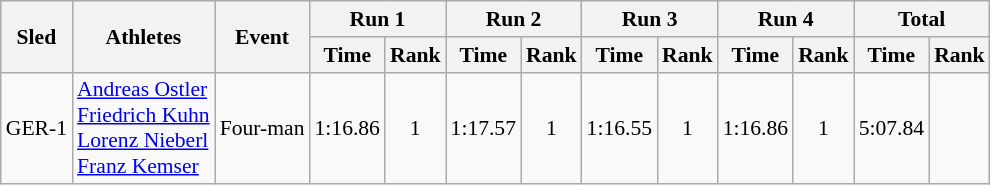<table class="wikitable" border="1" style="font-size:90%">
<tr>
<th rowspan="2">Sled</th>
<th rowspan="2">Athletes</th>
<th rowspan="2">Event</th>
<th colspan="2">Run 1</th>
<th colspan="2">Run 2</th>
<th colspan="2">Run 3</th>
<th colspan="2">Run 4</th>
<th colspan="2">Total</th>
</tr>
<tr>
<th>Time</th>
<th>Rank</th>
<th>Time</th>
<th>Rank</th>
<th>Time</th>
<th>Rank</th>
<th>Time</th>
<th>Rank</th>
<th>Time</th>
<th>Rank</th>
</tr>
<tr>
<td align="center">GER-1</td>
<td><a href='#'>Andreas Ostler</a><br><a href='#'>Friedrich Kuhn</a><br><a href='#'>Lorenz Nieberl</a><br><a href='#'>Franz Kemser</a></td>
<td>Four-man</td>
<td align="center">1:16.86</td>
<td align="center">1</td>
<td align="center">1:17.57</td>
<td align="center">1</td>
<td align="center">1:16.55</td>
<td align="center">1</td>
<td align="center">1:16.86</td>
<td align="center">1</td>
<td align="center">5:07.84</td>
<td align="center"></td>
</tr>
</table>
